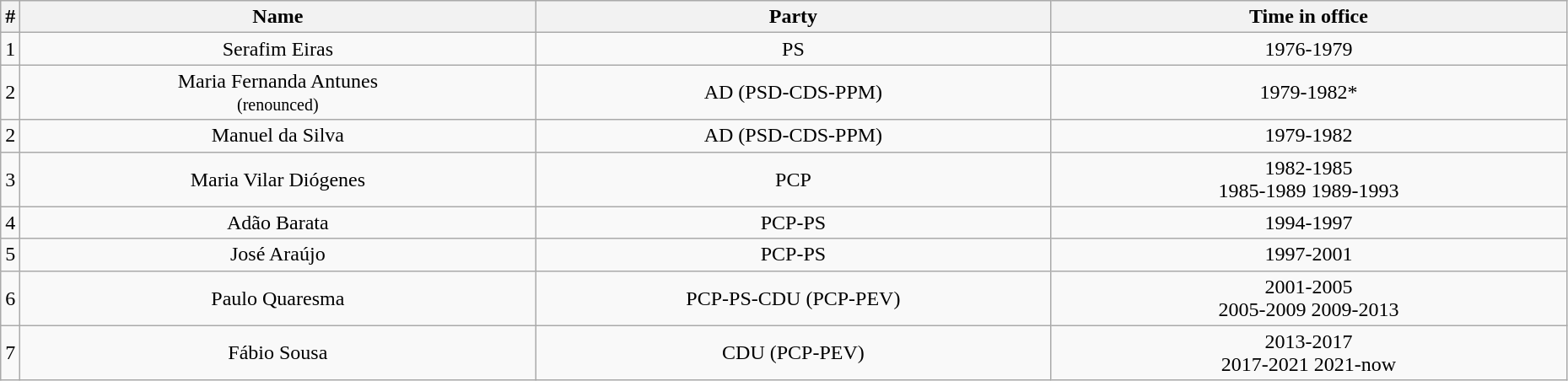<table class="wikitable">
<tr>
<th>#</th>
<th width="400">Name</th>
<th width="400">Party</th>
<th width="400">Time in office</th>
</tr>
<tr>
<td align="center">1</td>
<td align="center">Serafim Eiras</td>
<td align="center">PS</td>
<td align="center">1976-1979</td>
</tr>
<tr>
<td align="center">2</td>
<td align="center">Maria Fernanda Antunes<br><small>(renounced)</small></td>
<td align="center">AD (PSD-CDS-PPM)</td>
<td align="center">1979-1982*</td>
</tr>
<tr>
<td align="center">2</td>
<td align="center">Manuel da Silva</td>
<td align="center">AD (PSD-CDS-PPM)</td>
<td align="center">1979-1982</td>
</tr>
<tr>
<td align="center">3</td>
<td align="center">Maria Vilar Diógenes</td>
<td align="center">PCP</td>
<td align="center">1982-1985<br>1985-1989
1989-1993</td>
</tr>
<tr>
<td align="center">4</td>
<td align="center">Adão Barata</td>
<td align="center">PCP-PS</td>
<td align="center">1994-1997</td>
</tr>
<tr>
<td align="center">5</td>
<td align="center">José Araújo</td>
<td align="center">PCP-PS</td>
<td align="center">1997-2001</td>
</tr>
<tr>
<td align="center">6</td>
<td align="center">Paulo Quaresma</td>
<td align="center">PCP-PS-CDU (PCP-PEV)</td>
<td align="center">2001-2005<br>2005-2009
2009-2013</td>
</tr>
<tr>
<td align="center">7</td>
<td align="center">Fábio Sousa</td>
<td align="center">CDU (PCP-PEV)</td>
<td align="center">2013-2017<br>2017-2021
2021-now</td>
</tr>
</table>
